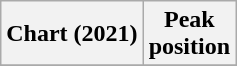<table class="wikitable sortable plainrowheaders" style="text-align:center">
<tr>
<th scope="col">Chart (2021)</th>
<th scope="col">Peak<br>position</th>
</tr>
<tr>
</tr>
</table>
